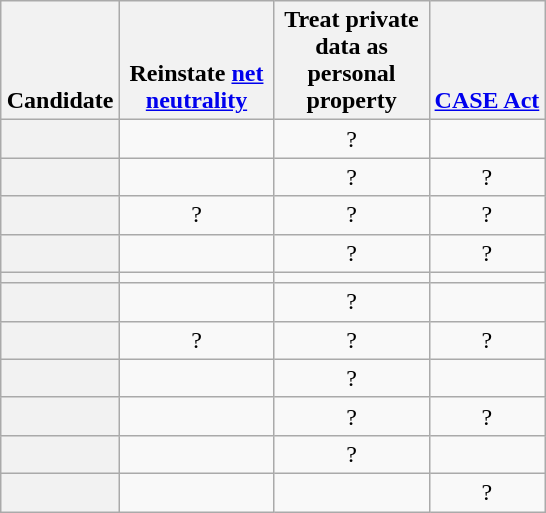<table class="wikitable sortable" style=margin:auto;table-layout:fixed;text-align:center>
<tr valign=bottom>
<th>Candidate</th>
<th style=max-width:6em>Reinstate <a href='#'>net neutrality</a></th>
<th style=max-width:6em>Treat private data as personal property</th>
<th style=max-width:6em><a href='#'>CASE Act</a></th>
</tr>
<tr>
<th></th>
<td></td>
<td>?</td>
<td></td>
</tr>
<tr>
<th></th>
<td></td>
<td>?</td>
<td>?</td>
</tr>
<tr>
<th></th>
<td>?</td>
<td>?</td>
<td>?</td>
</tr>
<tr>
<th></th>
<td></td>
<td>?</td>
<td>?</td>
</tr>
<tr>
<th></th>
<td></td>
<td></td>
<td></td>
</tr>
<tr>
<th></th>
<td></td>
<td>?</td>
<td></td>
</tr>
<tr>
<th></th>
<td>?</td>
<td>?</td>
<td>?</td>
</tr>
<tr>
<th></th>
<td></td>
<td>?</td>
<td></td>
</tr>
<tr>
<th></th>
<td></td>
<td>?</td>
<td>?</td>
</tr>
<tr>
<th></th>
<td></td>
<td>?</td>
<td></td>
</tr>
<tr>
<th></th>
<td></td>
<td></td>
<td>?</td>
</tr>
</table>
